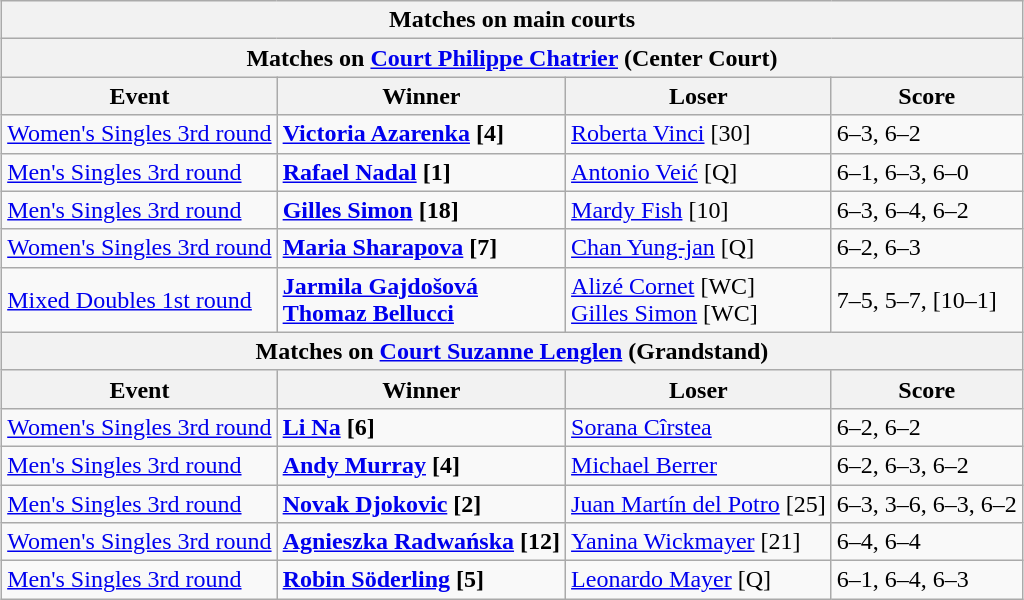<table class="wikitable collapsible uncollapsed" style=margin:auto>
<tr>
<th colspan=4 style=white-space:nowrap>Matches on main courts</th>
</tr>
<tr>
<th colspan=4><strong>Matches on <a href='#'>Court Philippe Chatrier</a> (Center Court)</strong></th>
</tr>
<tr>
<th>Event</th>
<th>Winner</th>
<th>Loser</th>
<th>Score</th>
</tr>
<tr>
<td><a href='#'>Women's Singles 3rd round</a></td>
<td> <strong><a href='#'>Victoria Azarenka</a> [4]</strong></td>
<td> <a href='#'>Roberta Vinci</a> [30]</td>
<td>6–3, 6–2</td>
</tr>
<tr>
<td><a href='#'>Men's Singles 3rd round</a></td>
<td> <strong><a href='#'>Rafael Nadal</a> [1]  </strong></td>
<td> <a href='#'>Antonio Veić</a> [Q]</td>
<td>6–1, 6–3, 6–0</td>
</tr>
<tr>
<td><a href='#'>Men's Singles 3rd round</a></td>
<td> <strong><a href='#'>Gilles Simon</a> [18]</strong></td>
<td> <a href='#'>Mardy Fish</a> [10]</td>
<td>6–3, 6–4, 6–2</td>
</tr>
<tr>
<td><a href='#'>Women's Singles 3rd round</a></td>
<td> <strong><a href='#'>Maria Sharapova</a> [7] </strong></td>
<td> <a href='#'>Chan Yung-jan</a> [Q]</td>
<td>6–2, 6–3</td>
</tr>
<tr>
<td><a href='#'>Mixed Doubles 1st round</a></td>
<td><strong> <a href='#'>Jarmila Gajdošová</a> <br>  <a href='#'>Thomaz Bellucci</a>  </strong></td>
<td> <a href='#'>Alizé Cornet</a> [WC] <br>  <a href='#'>Gilles Simon</a> [WC]</td>
<td>7–5, 5–7, [10–1]</td>
</tr>
<tr>
<th colspan=4><strong>Matches on <a href='#'>Court Suzanne Lenglen</a> (Grandstand)</strong></th>
</tr>
<tr>
<th>Event</th>
<th>Winner</th>
<th>Loser</th>
<th>Score</th>
</tr>
<tr>
<td><a href='#'>Women's Singles 3rd round</a></td>
<td> <strong><a href='#'>Li Na</a> [6] </strong></td>
<td> <a href='#'>Sorana Cîrstea</a></td>
<td>6–2, 6–2</td>
</tr>
<tr>
<td><a href='#'>Men's Singles 3rd round</a></td>
<td> <strong><a href='#'>Andy Murray</a> [4] </strong></td>
<td> <a href='#'>Michael Berrer</a></td>
<td>6–2, 6–3, 6–2</td>
</tr>
<tr>
<td><a href='#'>Men's Singles 3rd round</a></td>
<td> <strong><a href='#'>Novak Djokovic</a> [2]</strong></td>
<td> <a href='#'>Juan Martín del Potro</a> [25]</td>
<td>6–3, 3–6, 6–3, 6–2</td>
</tr>
<tr>
<td><a href='#'>Women's Singles 3rd round</a></td>
<td> <strong><a href='#'>Agnieszka Radwańska</a> [12]</strong></td>
<td> <a href='#'>Yanina Wickmayer</a> [21]</td>
<td>6–4, 6–4</td>
</tr>
<tr>
<td><a href='#'>Men's Singles 3rd round</a></td>
<td> <strong><a href='#'>Robin Söderling</a> [5]</strong></td>
<td> <a href='#'>Leonardo Mayer</a> [Q]</td>
<td>6–1, 6–4, 6–3</td>
</tr>
</table>
